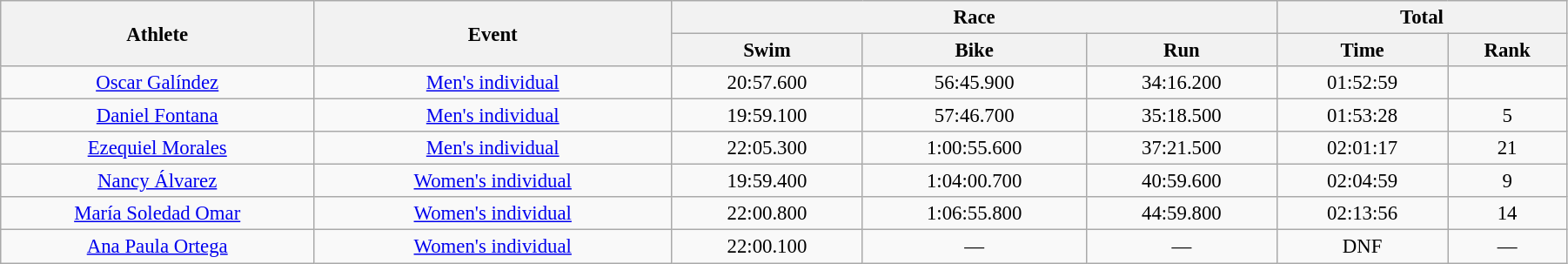<table class="wikitable" style="font-size:95%; text-align:center;" width="95%">
<tr>
<th rowspan="2">Athlete</th>
<th rowspan="2">Event</th>
<th colspan="3">Race</th>
<th colspan="2">Total</th>
</tr>
<tr>
<th>Swim</th>
<th>Bike</th>
<th>Run</th>
<th>Time</th>
<th>Rank</th>
</tr>
<tr>
<td width=20%><a href='#'>Oscar Galíndez</a></td>
<td><a href='#'>Men's individual</a></td>
<td>20:57.600</td>
<td>56:45.900</td>
<td>34:16.200</td>
<td>01:52:59</td>
<td></td>
</tr>
<tr>
<td width=20%><a href='#'>Daniel Fontana</a></td>
<td><a href='#'>Men's individual</a></td>
<td>19:59.100</td>
<td>57:46.700</td>
<td>35:18.500</td>
<td>01:53:28</td>
<td>5</td>
</tr>
<tr>
<td width=20%><a href='#'>Ezequiel Morales</a></td>
<td><a href='#'>Men's individual</a></td>
<td>22:05.300</td>
<td>1:00:55.600</td>
<td>37:21.500</td>
<td>02:01:17</td>
<td>21</td>
</tr>
<tr>
<td width=20%><a href='#'>Nancy Álvarez</a></td>
<td><a href='#'>Women's individual</a></td>
<td>19:59.400</td>
<td>1:04:00.700</td>
<td>40:59.600</td>
<td>02:04:59</td>
<td>9</td>
</tr>
<tr>
<td width=20%><a href='#'>María Soledad Omar</a></td>
<td><a href='#'>Women's individual</a></td>
<td>22:00.800</td>
<td>1:06:55.800</td>
<td>44:59.800</td>
<td>02:13:56</td>
<td>14</td>
</tr>
<tr>
<td width=20%><a href='#'>Ana Paula Ortega</a></td>
<td><a href='#'>Women's individual</a></td>
<td>22:00.100</td>
<td>—</td>
<td>—</td>
<td>DNF</td>
<td>—</td>
</tr>
</table>
